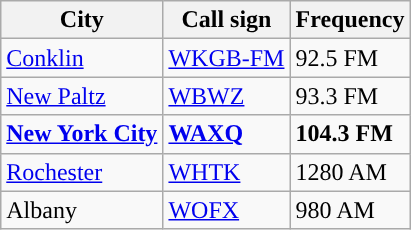<table class="wikitable">
<tr>
<th>City</th>
<th>Call sign</th>
<th>Frequency</th>
</tr>
<tr>
<td><a href='#'>Conklin</a></td>
<td><a href='#'>WKGB-FM</a></td>
<td>92.5 FM</td>
</tr>
<tr>
<td><a href='#'>New Paltz</a></td>
<td><a href='#'>WBWZ</a></td>
<td>93.3 FM</td>
</tr>
<tr>
<td><strong><a href='#'>New York City</a></strong></td>
<td><strong><a href='#'>WAXQ</a></strong></td>
<td><strong>104.3 FM</strong></td>
</tr>
<tr>
<td><a href='#'>Rochester</a></td>
<td><a href='#'>WHTK</a></td>
<td>1280 AM</td>
</tr>
<tr>
<td>Albany</td>
<td><a href='#'>WOFX</a></td>
<td>980 AM</td>
</tr>
</table>
